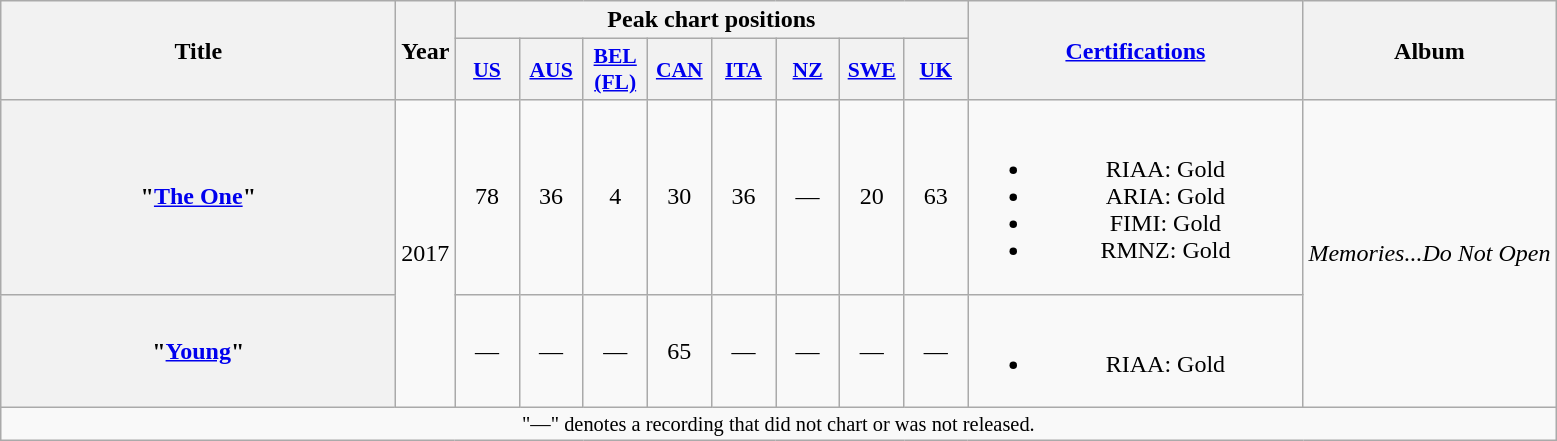<table class="wikitable plainrowheaders" style="text-align:center;">
<tr>
<th scope="col" rowspan="2" style="width:16em;">Title</th>
<th scope="col" rowspan="2" style="width:1em;">Year</th>
<th scope="col" colspan="8">Peak chart positions</th>
<th scope="col" rowspan="2" style="width:13.5em;"><a href='#'>Certifications</a></th>
<th scope="col" rowspan="2">Album</th>
</tr>
<tr>
<th scope="col" style="width:2.5em;font-size:90%;"><a href='#'>US</a><br></th>
<th scope="col" style="width:2.5em;font-size:90%;"><a href='#'>AUS</a><br></th>
<th scope="col" style="width:2.5em;font-size:90%;"><a href='#'>BEL<br>(FL)</a><br></th>
<th scope="col" style="width:2.5em;font-size:90%;"><a href='#'>CAN</a><br></th>
<th scope="col" style="width:2.5em;font-size:90%;"><a href='#'>ITA</a><br></th>
<th scope="col" style="width:2.5em;font-size:90%;"><a href='#'>NZ</a><br></th>
<th scope="col" style="width:2.5em;font-size:90%;"><a href='#'>SWE</a><br></th>
<th scope="col" style="width:2.5em;font-size:90%;"><a href='#'>UK</a><br></th>
</tr>
<tr>
<th scope="row">"<a href='#'>The One</a>"</th>
<td rowspan="2">2017</td>
<td>78</td>
<td>36</td>
<td>4</td>
<td>30</td>
<td>36</td>
<td>—</td>
<td>20</td>
<td>63</td>
<td><br><ul><li>RIAA: Gold</li><li>ARIA: Gold</li><li>FIMI: Gold</li><li>RMNZ: Gold</li></ul></td>
<td rowspan="2"><em>Memories...Do Not Open</em></td>
</tr>
<tr>
<th scope="row">"<a href='#'>Young</a>"</th>
<td>—</td>
<td>—</td>
<td>—</td>
<td>65</td>
<td>—</td>
<td>—</td>
<td>—</td>
<td>—</td>
<td><br><ul><li>RIAA: Gold</li></ul></td>
</tr>
<tr>
<td colspan="12" style="font-size:85%">"—" denotes a recording that did not chart or was not released.</td>
</tr>
</table>
